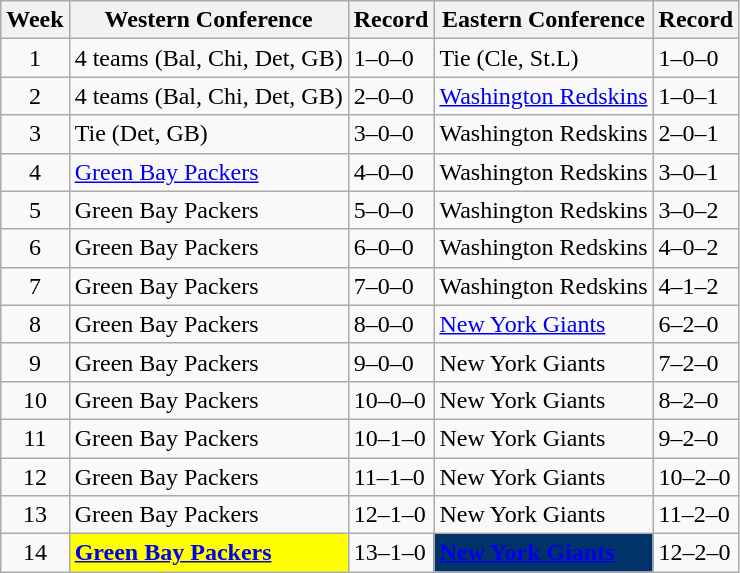<table class="wikitable">
<tr>
<th>Week</th>
<th>Western Conference</th>
<th>Record</th>
<th>Eastern Conference</th>
<th>Record</th>
</tr>
<tr>
<td align=center>1</td>
<td>4 teams (Bal, Chi, Det, GB)</td>
<td>1–0–0</td>
<td>Tie (Cle, St.L)</td>
<td>1–0–0</td>
</tr>
<tr>
<td align=center>2</td>
<td>4 teams (Bal, Chi, Det, GB)</td>
<td>2–0–0</td>
<td><a href='#'>Washington Redskins</a></td>
<td>1–0–1</td>
</tr>
<tr>
<td align=center>3</td>
<td>Tie (Det, GB)</td>
<td>3–0–0</td>
<td>Washington Redskins</td>
<td>2–0–1</td>
</tr>
<tr>
<td align=center>4</td>
<td><a href='#'>Green Bay Packers</a></td>
<td>4–0–0</td>
<td>Washington Redskins</td>
<td>3–0–1</td>
</tr>
<tr>
<td align=center>5</td>
<td>Green Bay Packers</td>
<td>5–0–0</td>
<td>Washington Redskins</td>
<td>3–0–2</td>
</tr>
<tr>
<td align=center>6</td>
<td>Green Bay Packers</td>
<td>6–0–0</td>
<td>Washington Redskins</td>
<td>4–0–2</td>
</tr>
<tr>
<td align=center>7</td>
<td>Green Bay Packers</td>
<td>7–0–0</td>
<td>Washington Redskins</td>
<td>4–1–2</td>
</tr>
<tr>
<td align=center>8</td>
<td>Green Bay Packers</td>
<td>8–0–0</td>
<td><a href='#'>New York Giants</a></td>
<td>6–2–0</td>
</tr>
<tr>
<td align=center>9</td>
<td>Green Bay Packers</td>
<td>9–0–0</td>
<td>New York Giants</td>
<td>7–2–0</td>
</tr>
<tr>
<td align=center>10</td>
<td>Green Bay Packers</td>
<td>10–0–0</td>
<td>New York Giants</td>
<td>8–2–0</td>
</tr>
<tr>
<td align=center>11</td>
<td>Green Bay Packers</td>
<td>10–1–0</td>
<td>New York Giants</td>
<td>9–2–0</td>
</tr>
<tr>
<td align=center>12</td>
<td>Green Bay Packers</td>
<td>11–1–0</td>
<td>New York Giants</td>
<td>10–2–0</td>
</tr>
<tr>
<td align=center>13</td>
<td>Green Bay Packers</td>
<td>12–1–0</td>
<td>New York Giants</td>
<td>11–2–0</td>
</tr>
<tr>
<td align=center>14</td>
<td bgcolor="#FFFF00"><strong><a href='#'><span>Green Bay Packers</span></a></strong></td>
<td>13–1–0</td>
<td bgcolor="#013369"><strong><a href='#'><span>New York Giants</span></a></strong></td>
<td>12–2–0</td>
</tr>
</table>
